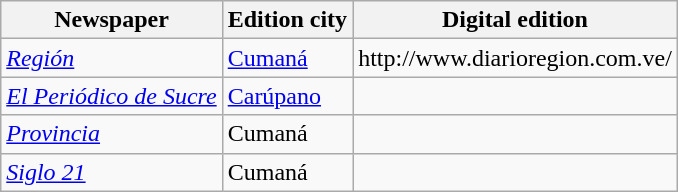<table class="wikitable sortable">
<tr align="center">
<th>Newspaper</th>
<th>Edition city</th>
<th>Digital edition</th>
</tr>
<tr>
<td><em><a href='#'>Región</a></em></td>
<td><a href='#'>Cumaná</a></td>
<td>http://www.diarioregion.com.ve/</td>
</tr>
<tr>
<td><em><a href='#'>El Periódico de Sucre</a></em></td>
<td><a href='#'>Carúpano</a></td>
<td></td>
</tr>
<tr>
<td><em><a href='#'>Provincia</a></em></td>
<td>Cumaná</td>
<td></td>
</tr>
<tr>
<td><em><a href='#'>Siglo 21</a></em></td>
<td>Cumaná</td>
<td></td>
</tr>
</table>
